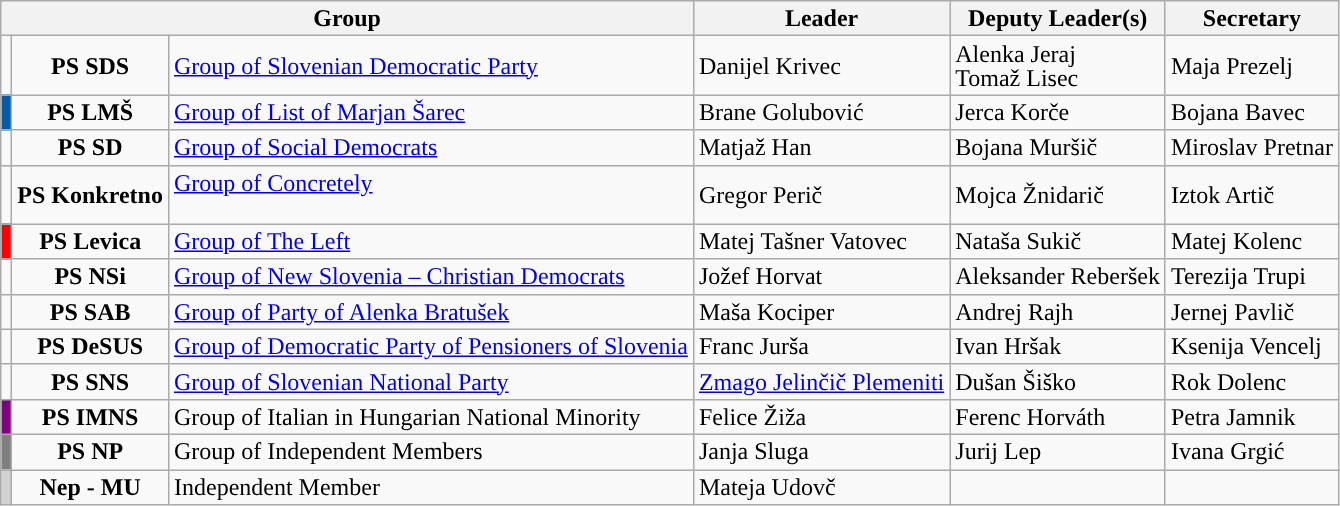<table class="wikitable" style="line-height:16px;">
<tr>
<th colspan="3">Group</th>
<th>Leader</th>
<th>Deputy Leader(s)</th>
<th>Secretary</th>
</tr>
<tr>
<td style="background:"></td>
<td style="text-align:center;"><strong>PS SDS</strong></td>
<td><a href='#'>Group of Slovenian Democratic Party</a><br></td>
<td>Danijel Krivec</td>
<td>Alenka Jeraj<br>Tomaž Lisec</td>
<td>Maja Prezelj</td>
</tr>
<tr>
<td style="background:#005bab"></td>
<td style="text-align:center;"><strong>PS LMŠ</strong></td>
<td><a href='#'>Group of List of Marjan Šarec</a><br></td>
<td>Brane Golubović</td>
<td>Jerca Korče</td>
<td>Bojana Bavec</td>
</tr>
<tr>
<td style="background:"></td>
<td style="text-align:center;"><strong>PS SD</strong></td>
<td><a href='#'>Group of Social Democrats</a><br></td>
<td>Matjaž Han</td>
<td>Bojana Muršič</td>
<td>Miroslav Pretnar</td>
</tr>
<tr>
<td style="background:"></td>
<td style="text-align:center;"><strong>PS Konkretno</strong></td>
<td><a href='#'>Group of Concretely</a><br><br></td>
<td>Gregor Perič </td>
<td>Mojca Žnidarič </td>
<td>Iztok Artič</td>
</tr>
<tr>
<td style="background:red"></td>
<td style="text-align:center;"><strong>PS Levica</strong></td>
<td><a href='#'>Group of The Left</a><br></td>
<td>Matej Tašner Vatovec</td>
<td>Nataša Sukič</td>
<td>Matej Kolenc</td>
</tr>
<tr>
<td style="background:"></td>
<td style="text-align:center;"><strong>PS NSi</strong></td>
<td><a href='#'>Group of New Slovenia – Christian Democrats</a><br></td>
<td>Jožef Horvat</td>
<td>Aleksander Reberšek</td>
<td>Terezija Trupi</td>
</tr>
<tr>
<td style="background:"></td>
<td style="text-align:center;"><strong>PS SAB</strong></td>
<td><a href='#'>Group of Party of Alenka Bratušek</a><br></td>
<td>Maša Kociper</td>
<td>Andrej Rajh</td>
<td>Jernej Pavlič</td>
</tr>
<tr>
<td style="background:"></td>
<td style="text-align:center;"><strong>PS DeSUS</strong></td>
<td><a href='#'>Group of Democratic Party of Pensioners of Slovenia</a><br></td>
<td>Franc Jurša</td>
<td>Ivan Hršak</td>
<td>Ksenija Vencelj</td>
</tr>
<tr>
<td style="background:"></td>
<td style="text-align:center;"><strong>PS SNS</strong></td>
<td><a href='#'>Group of Slovenian National Party</a><br></td>
<td><a href='#'>Zmago Jelinčič Plemeniti</a></td>
<td>Dušan Šiško</td>
<td>Rok Dolenc</td>
</tr>
<tr>
<td style="background:purple"></td>
<td style="text-align:center;"><strong>PS IMNS</strong></td>
<td>Group of Italian in Hungarian National Minority<br></td>
<td>Felice Žiža</td>
<td>Ferenc Horváth</td>
<td>Petra Jamnik</td>
</tr>
<tr>
<td style="background:gray;"></td>
<td style="text-align:center;"><strong>PS NP</strong></td>
<td>Group of Independent Members<br></td>
<td>Janja Sluga</td>
<td>Jurij Lep</td>
<td>Ivana Grgić</td>
</tr>
<tr>
<td style="background:Lightgrey;"></td>
<td style="text-align:center;"><strong>Nep - MU</strong></td>
<td>Independent Member<br></td>
<td>Mateja Udovč</td>
<td></td>
<td></td>
</tr>
</table>
